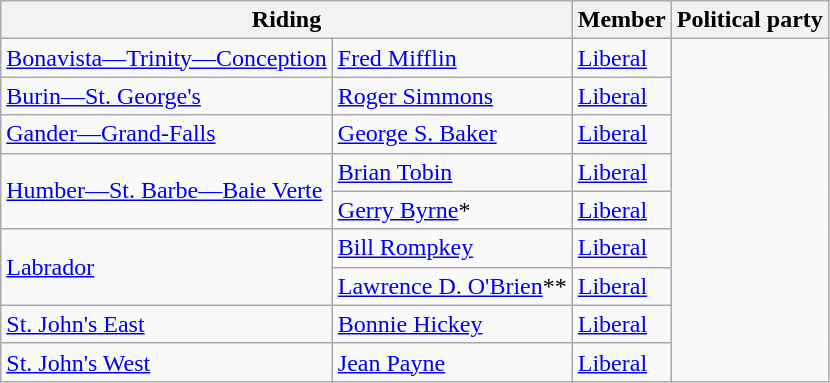<table class="wikitable">
<tr>
<th colspan=2>Riding</th>
<th>Member</th>
<th>Political party</th>
</tr>
<tr>
<td><a href='#'>Bonavista—Trinity—Conception</a></td>
<td><a href='#'>Fred Mifflin</a></td>
<td><a href='#'>Liberal</a></td>
</tr>
<tr>
<td><a href='#'>Burin—St. George's</a></td>
<td><a href='#'>Roger Simmons</a></td>
<td><a href='#'>Liberal</a></td>
</tr>
<tr>
<td><a href='#'>Gander—Grand-Falls</a></td>
<td><a href='#'>George S. Baker</a></td>
<td><a href='#'>Liberal</a></td>
</tr>
<tr>
<td rowspan="2"><a href='#'>Humber—St. Barbe—Baie Verte</a></td>
<td><a href='#'>Brian Tobin</a></td>
<td><a href='#'>Liberal</a></td>
</tr>
<tr>
<td><a href='#'>Gerry Byrne</a>*</td>
<td><a href='#'>Liberal</a></td>
</tr>
<tr>
<td rowspan="2"><a href='#'>Labrador</a></td>
<td><a href='#'>Bill Rompkey</a></td>
<td><a href='#'>Liberal</a></td>
</tr>
<tr>
<td><a href='#'>Lawrence D. O'Brien</a>**</td>
<td><a href='#'>Liberal</a></td>
</tr>
<tr>
<td><a href='#'>St. John's East</a></td>
<td><a href='#'>Bonnie Hickey</a></td>
<td><a href='#'>Liberal</a></td>
</tr>
<tr>
<td><a href='#'>St. John's West</a></td>
<td><a href='#'>Jean Payne</a></td>
<td><a href='#'>Liberal</a></td>
</tr>
</table>
